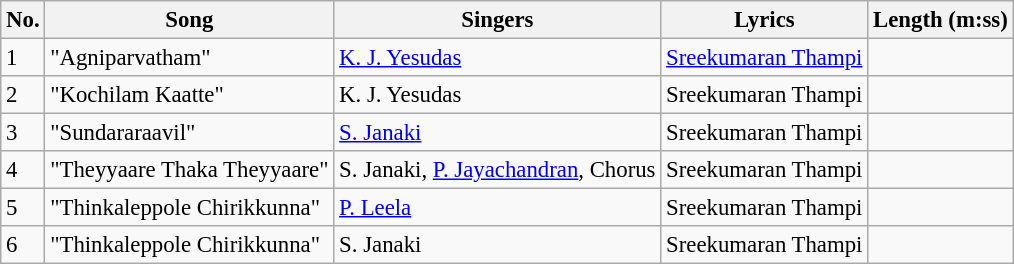<table class="wikitable" style="font-size:95%;">
<tr>
<th>No.</th>
<th>Song</th>
<th>Singers</th>
<th>Lyrics</th>
<th>Length (m:ss)</th>
</tr>
<tr>
<td>1</td>
<td>"Agniparvatham"</td>
<td><a href='#'>K. J. Yesudas</a></td>
<td><a href='#'>Sreekumaran Thampi</a></td>
<td></td>
</tr>
<tr>
<td>2</td>
<td>"Kochilam Kaatte"</td>
<td>K. J. Yesudas</td>
<td>Sreekumaran Thampi</td>
<td></td>
</tr>
<tr>
<td>3</td>
<td>"Sundararaavil"</td>
<td><a href='#'>S. Janaki</a></td>
<td>Sreekumaran Thampi</td>
<td></td>
</tr>
<tr>
<td>4</td>
<td>"Theyyaare Thaka Theyyaare"</td>
<td>S. Janaki, <a href='#'>P. Jayachandran</a>, Chorus</td>
<td>Sreekumaran Thampi</td>
<td></td>
</tr>
<tr>
<td>5</td>
<td>"Thinkaleppole Chirikkunna"</td>
<td><a href='#'>P. Leela</a></td>
<td>Sreekumaran Thampi</td>
<td></td>
</tr>
<tr>
<td>6</td>
<td>"Thinkaleppole Chirikkunna"</td>
<td>S. Janaki</td>
<td>Sreekumaran Thampi</td>
<td></td>
</tr>
</table>
